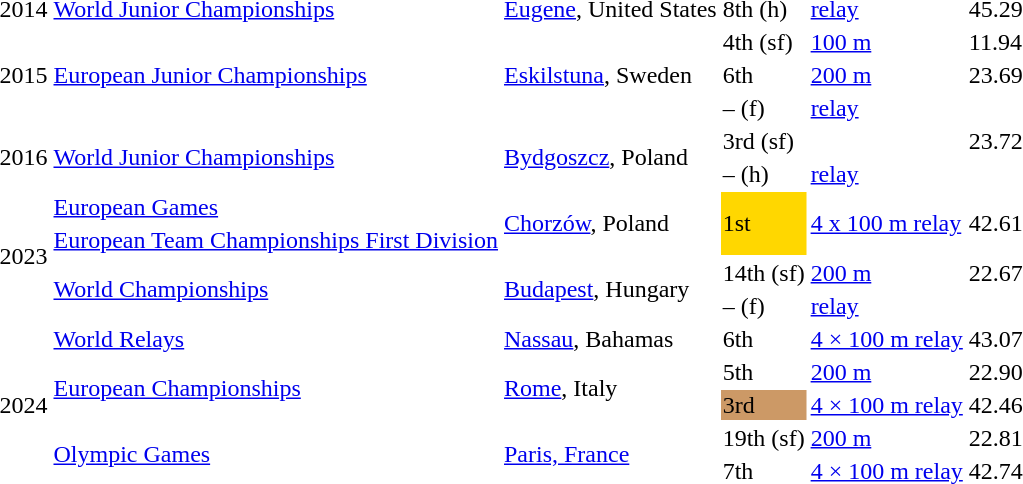<table>
<tr>
<td>2014</td>
<td><a href='#'>World Junior Championships</a></td>
<td><a href='#'>Eugene</a>, United States</td>
<td>8th (h)</td>
<td><a href='#'> relay</a></td>
<td>45.29</td>
<td></td>
</tr>
<tr>
<td rowspan=3>2015</td>
<td rowspan=3><a href='#'>European Junior Championships</a></td>
<td rowspan=3><a href='#'>Eskilstuna</a>, Sweden</td>
<td>4th (sf)</td>
<td><a href='#'>100 m</a></td>
<td>11.94</td>
<td></td>
</tr>
<tr>
<td>6th</td>
<td><a href='#'>200 m</a></td>
<td>23.69</td>
<td></td>
</tr>
<tr>
<td>– (f)</td>
<td><a href='#'> relay</a></td>
<td></td>
<td></td>
</tr>
<tr>
<td rowspan=2>2016</td>
<td rowspan=2><a href='#'>World Junior Championships</a></td>
<td rowspan=2><a href='#'>Bydgoszcz</a>, Poland</td>
<td>3rd (sf)</td>
<td><a href='#'></a></td>
<td>23.72</td>
</tr>
<tr>
<td>– (h)</td>
<td><a href='#'> relay</a></td>
<td></td>
</tr>
<tr>
<td rowspan=4>2023</td>
<td><a href='#'>European Games</a></td>
<td rowspan=2><a href='#'>Chorzów</a>, Poland</td>
<td rowspan=2 bgcolor=gold>1st</td>
<td rowspan=2><a href='#'>4 x 100 m relay</a></td>
<td rowspan=2>42.61</td>
<td rowspan=2></td>
</tr>
<tr>
<td><a href='#'>European Team Championships First Division</a></td>
</tr>
<tr>
<td rowspan="2"><a href='#'>World Championships</a></td>
<td rowspan="2"><a href='#'>Budapest</a>, Hungary</td>
<td>14th (sf)</td>
<td><a href='#'>200 m</a></td>
<td>22.67</td>
<td></td>
</tr>
<tr>
<td>– (f)</td>
<td><a href='#'> relay</a></td>
<td></td>
<td></td>
</tr>
<tr>
<td rowspan="5">2024</td>
<td><a href='#'>World Relays</a></td>
<td><a href='#'>Nassau</a>, Bahamas</td>
<td>6th</td>
<td><a href='#'>4 × 100 m relay</a></td>
<td>43.07</td>
<td></td>
</tr>
<tr>
<td rowspan="2"><a href='#'>European Championships</a></td>
<td rowspan="2"><a href='#'>Rome</a>, Italy</td>
<td>5th</td>
<td><a href='#'>200 m</a></td>
<td>22.90</td>
<td></td>
</tr>
<tr>
<td bgcolor=cc9966>3rd</td>
<td><a href='#'>4 × 100 m relay</a></td>
<td>42.46</td>
<td></td>
</tr>
<tr>
<td rowspan=2><a href='#'>Olympic Games</a></td>
<td rowspan=2><a href='#'>Paris, France</a></td>
<td>19th (sf)</td>
<td><a href='#'>200 m</a></td>
<td>22.81</td>
<td></td>
</tr>
<tr>
<td>7th</td>
<td><a href='#'>4 × 100 m relay</a></td>
<td>42.74</td>
<td></td>
</tr>
</table>
